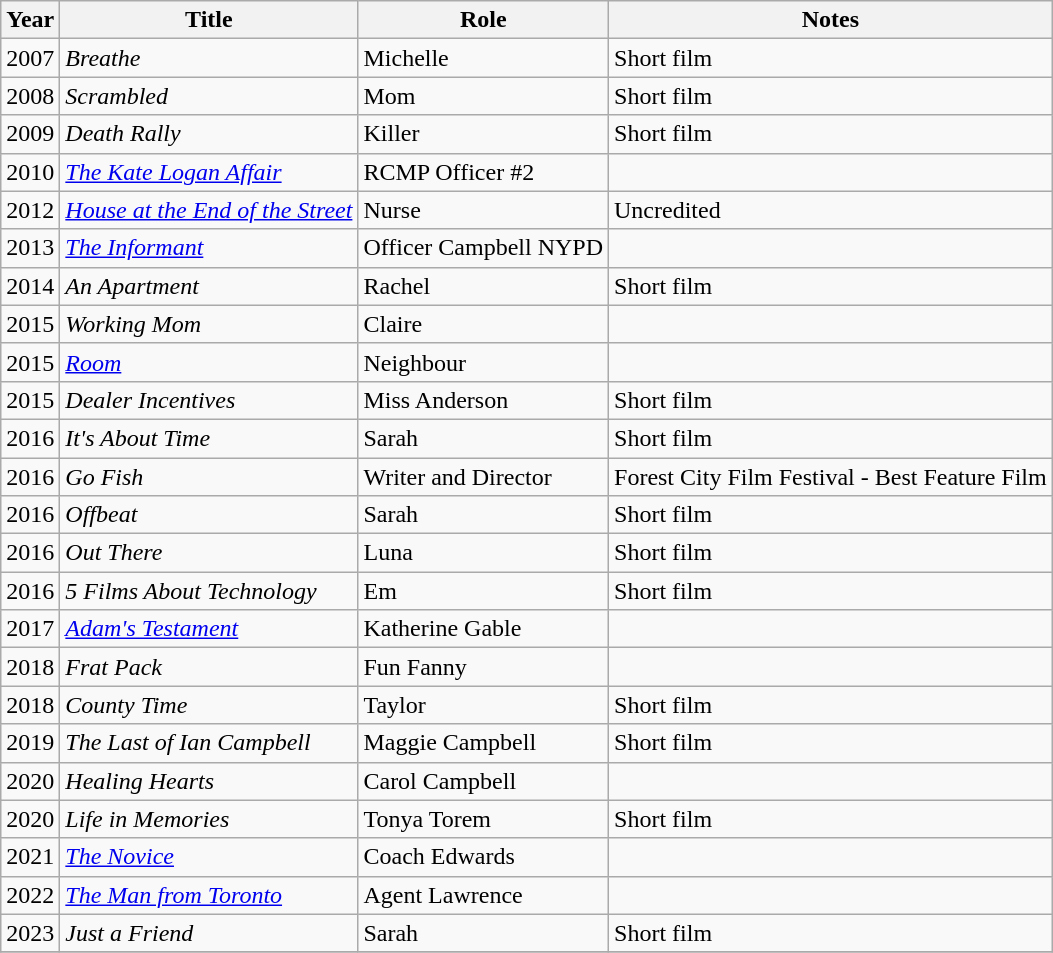<table class="wikitable sortable">
<tr>
<th>Year</th>
<th>Title</th>
<th>Role</th>
<th class="unsortable">Notes</th>
</tr>
<tr>
<td>2007</td>
<td><em>Breathe</em></td>
<td>Michelle</td>
<td>Short film</td>
</tr>
<tr>
<td>2008</td>
<td><em>Scrambled</em></td>
<td>Mom</td>
<td>Short film</td>
</tr>
<tr>
<td>2009</td>
<td><em>Death Rally</em></td>
<td>Killer</td>
<td>Short film</td>
</tr>
<tr>
<td>2010</td>
<td data-sort-value="Kate Logan Affair, The"><em><a href='#'>The Kate Logan Affair</a></em></td>
<td>RCMP Officer #2</td>
<td></td>
</tr>
<tr>
<td>2012</td>
<td><em><a href='#'>House at the End of the Street</a></em></td>
<td>Nurse</td>
<td>Uncredited</td>
</tr>
<tr>
<td>2013</td>
<td data-sort-value="Informant, The"><em><a href='#'>The Informant</a></em></td>
<td>Officer Campbell NYPD</td>
<td></td>
</tr>
<tr>
<td>2014</td>
<td><em>An Apartment</em></td>
<td>Rachel</td>
<td>Short film</td>
</tr>
<tr>
<td>2015</td>
<td><em>Working Mom</em></td>
<td>Claire</td>
<td></td>
</tr>
<tr>
<td>2015</td>
<td><em><a href='#'>Room</a></em></td>
<td>Neighbour</td>
<td></td>
</tr>
<tr>
<td>2015</td>
<td><em>Dealer Incentives</em></td>
<td>Miss Anderson</td>
<td>Short film</td>
</tr>
<tr>
<td>2016</td>
<td><em>It's About Time</em></td>
<td>Sarah</td>
<td>Short film</td>
</tr>
<tr>
<td>2016</td>
<td><em>Go Fish</em></td>
<td>Writer and Director</td>
<td>Forest City Film Festival - Best Feature Film</td>
</tr>
<tr>
<td>2016</td>
<td><em>Offbeat</em></td>
<td>Sarah</td>
<td>Short film</td>
</tr>
<tr>
<td>2016</td>
<td><em>Out There</em></td>
<td>Luna</td>
<td>Short film</td>
</tr>
<tr>
<td>2016</td>
<td><em>5 Films About Technology</em></td>
<td>Em</td>
<td>Short film</td>
</tr>
<tr>
<td>2017</td>
<td><em><a href='#'>Adam's Testament</a></em></td>
<td>Katherine Gable</td>
<td></td>
</tr>
<tr>
<td>2018</td>
<td><em>Frat Pack</em></td>
<td>Fun Fanny</td>
<td></td>
</tr>
<tr>
<td>2018</td>
<td><em>County Time</em></td>
<td>Taylor</td>
<td>Short film</td>
</tr>
<tr>
<td>2019</td>
<td data-sort-value="Last of Ian Campbell, The"><em>The Last of Ian Campbell</em></td>
<td>Maggie Campbell</td>
<td>Short film</td>
</tr>
<tr>
<td>2020</td>
<td><em>Healing Hearts</em></td>
<td>Carol Campbell</td>
<td></td>
</tr>
<tr>
<td>2020</td>
<td><em>Life in Memories</em></td>
<td>Tonya Torem</td>
<td>Short film</td>
</tr>
<tr>
<td>2021</td>
<td data-sort-value="Novice, The"><em><a href='#'>The Novice</a></em></td>
<td>Coach Edwards</td>
<td></td>
</tr>
<tr>
<td>2022</td>
<td data-sort-value="Man from Toronto, The"><em><a href='#'>The Man from Toronto</a></em></td>
<td>Agent Lawrence</td>
<td></td>
</tr>
<tr>
<td>2023</td>
<td><em>Just a Friend</em></td>
<td>Sarah</td>
<td>Short film</td>
</tr>
<tr>
</tr>
</table>
